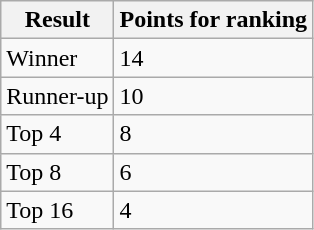<table class="wikitable">
<tr>
<th>Result</th>
<th>Points for ranking</th>
</tr>
<tr>
<td>Winner</td>
<td>14</td>
</tr>
<tr>
<td>Runner-up</td>
<td>10</td>
</tr>
<tr>
<td>Top 4</td>
<td>8</td>
</tr>
<tr>
<td>Top 8</td>
<td>6</td>
</tr>
<tr>
<td>Top 16</td>
<td>4</td>
</tr>
</table>
